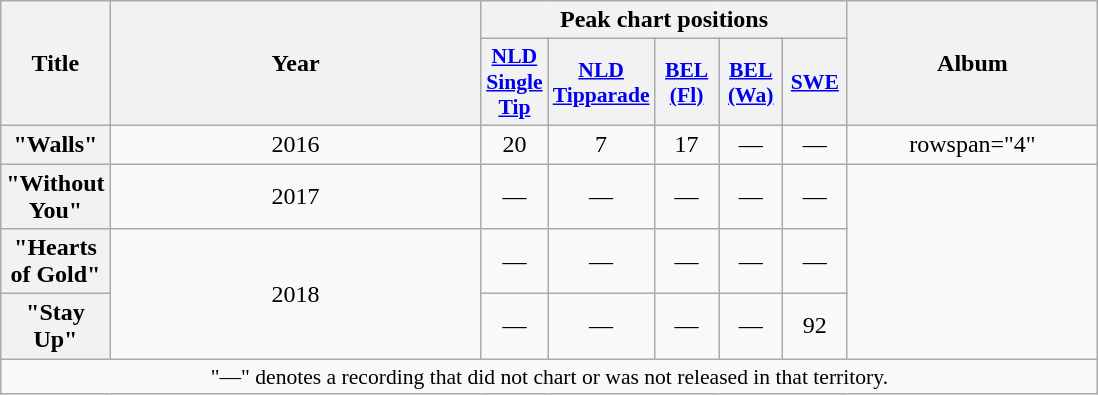<table class="wikitable plainrowheaders" style="text-align:center;">
<tr>
<th scope="col" rowspan="2" style="width:1em;">Title</th>
<th scope="col" rowspan="2" style="width:15em;">Year</th>
<th scope="col" colspan="5">Peak chart positions</th>
<th scope="col" rowspan="2" style="width:10em;">Album</th>
</tr>
<tr>
<th scope="col" style="width:2.5em;font-size:90%;"><a href='#'>NLD<br>Single<br>Tip</a><br></th>
<th scope="col" style="width:2.5em;font-size:90%;"><a href='#'>NLD<br>Tipparade</a><br></th>
<th scope="col" style="width:2.5em;font-size:90%;"><a href='#'>BEL (Fl)</a><br></th>
<th scope="col" style="width:2.5em;font-size:90%;"><a href='#'>BEL (Wa)</a><br></th>
<th scope="col" style="width:2.5em;font-size:90%;"><a href='#'>SWE</a><br></th>
</tr>
<tr>
<th scope="row">"Walls"</th>
<td>2016</td>
<td>20</td>
<td>7</td>
<td>17</td>
<td>—</td>
<td>—</td>
<td>rowspan="4" </td>
</tr>
<tr>
<th scope="row">"Without You"</th>
<td>2017</td>
<td>—</td>
<td>—</td>
<td>—</td>
<td>—</td>
<td>—</td>
</tr>
<tr>
<th scope="row">"Hearts of Gold"</th>
<td rowspan="2">2018</td>
<td>—</td>
<td>—</td>
<td>—</td>
<td>—</td>
<td>—</td>
</tr>
<tr>
<th scope="row">"Stay Up"</th>
<td>—</td>
<td>—</td>
<td>—</td>
<td>—</td>
<td>92</td>
</tr>
<tr>
<td colspan="17" style="font-size:90%">"—" denotes a recording that did not chart or was not released in that territory.</td>
</tr>
</table>
